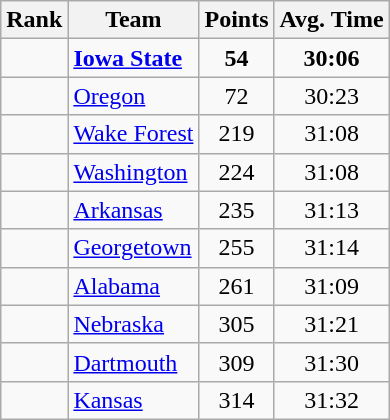<table class="wikitable sortable" style="text-align:center">
<tr>
<th>Rank</th>
<th>Team</th>
<th>Points</th>
<th>Avg. Time</th>
</tr>
<tr>
<td></td>
<td align=left><strong><a href='#'>Iowa State</a></strong></td>
<td><strong>54</strong></td>
<td><strong>30:06</strong></td>
</tr>
<tr>
<td></td>
<td align=left><a href='#'>Oregon</a></td>
<td>72</td>
<td>30:23</td>
</tr>
<tr>
<td></td>
<td align=left><a href='#'>Wake Forest</a></td>
<td>219</td>
<td>31:08</td>
</tr>
<tr>
<td></td>
<td align=left><a href='#'>Washington</a></td>
<td>224</td>
<td>31:08</td>
</tr>
<tr>
<td></td>
<td align=left><a href='#'>Arkansas</a></td>
<td>235</td>
<td>31:13</td>
</tr>
<tr>
<td></td>
<td align=left><a href='#'>Georgetown</a></td>
<td>255</td>
<td>31:14</td>
</tr>
<tr>
<td></td>
<td align=left><a href='#'>Alabama</a></td>
<td>261</td>
<td>31:09</td>
</tr>
<tr>
<td></td>
<td align=left><a href='#'>Nebraska</a></td>
<td>305</td>
<td>31:21</td>
</tr>
<tr>
<td></td>
<td align=left><a href='#'>Dartmouth</a></td>
<td>309</td>
<td>31:30</td>
</tr>
<tr>
<td></td>
<td align=left><a href='#'>Kansas</a></td>
<td>314</td>
<td>31:32</td>
</tr>
</table>
